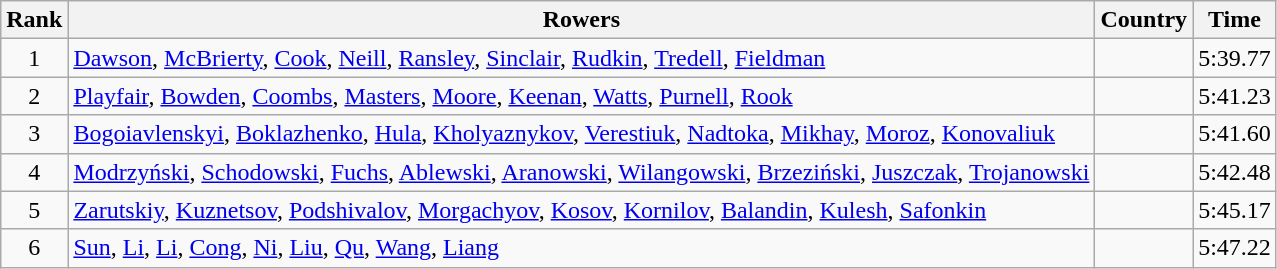<table class="wikitable" style="text-align:center">
<tr>
<th>Rank</th>
<th>Rowers</th>
<th>Country</th>
<th>Time</th>
</tr>
<tr>
<td>1</td>
<td align="left"><a href='#'>Dawson</a>, <a href='#'>McBrierty</a>, <a href='#'>Cook</a>, <a href='#'>Neill</a>, <a href='#'>Ransley</a>, <a href='#'>Sinclair</a>, <a href='#'>Rudkin</a>, <a href='#'>Tredell</a>, <a href='#'>Fieldman</a></td>
<td align="left"></td>
<td>5:39.77</td>
</tr>
<tr>
<td>2</td>
<td align="left"><a href='#'>Playfair</a>, <a href='#'>Bowden</a>, <a href='#'>Coombs</a>, <a href='#'>Masters</a>, <a href='#'>Moore</a>, <a href='#'>Keenan</a>, <a href='#'>Watts</a>, <a href='#'>Purnell</a>, <a href='#'>Rook</a></td>
<td align="left"></td>
<td>5:41.23</td>
</tr>
<tr>
<td>3</td>
<td align="left"><a href='#'>Bogoiavlenskyi</a>, <a href='#'>Boklazhenko</a>, <a href='#'>Hula</a>, <a href='#'>Kholyaznykov</a>, <a href='#'>Verestiuk</a>, <a href='#'>Nadtoka</a>, <a href='#'>Mikhay</a>, <a href='#'>Moroz</a>, <a href='#'>Konovaliuk</a></td>
<td align="left"></td>
<td>5:41.60</td>
</tr>
<tr>
<td>4</td>
<td align="left"><a href='#'>Modrzyński</a>, <a href='#'>Schodowski</a>, <a href='#'>Fuchs</a>, <a href='#'>Ablewski</a>, <a href='#'>Aranowski</a>, <a href='#'>Wilangowski</a>, <a href='#'>Brzeziński</a>, <a href='#'>Juszczak</a>, <a href='#'>Trojanowski</a></td>
<td align="left"></td>
<td>5:42.48</td>
</tr>
<tr>
<td>5</td>
<td align="left"><a href='#'>Zarutskiy</a>, <a href='#'>Kuznetsov</a>, <a href='#'>Podshivalov</a>, <a href='#'>Morgachyov</a>, <a href='#'>Kosov</a>, <a href='#'>Kornilov</a>, <a href='#'>Balandin</a>, <a href='#'>Kulesh</a>, <a href='#'>Safonkin</a></td>
<td align="left"></td>
<td>5:45.17</td>
</tr>
<tr>
<td>6</td>
<td align="left"><a href='#'>Sun</a>, <a href='#'>Li</a>, <a href='#'>Li</a>, <a href='#'>Cong</a>, <a href='#'>Ni</a>, <a href='#'>Liu</a>, <a href='#'>Qu</a>, <a href='#'>Wang</a>, <a href='#'>Liang</a></td>
<td align="left"></td>
<td>5:47.22</td>
</tr>
</table>
